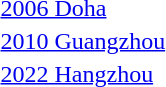<table>
<tr>
<td><a href='#'>2006 Doha</a></td>
<td></td>
<td></td>
<td></td>
</tr>
<tr>
<td><a href='#'>2010 Guangzhou</a></td>
<td></td>
<td></td>
<td></td>
</tr>
<tr>
<td><a href='#'>2022 Hangzhou</a></td>
<td></td>
<td></td>
<td></td>
</tr>
</table>
